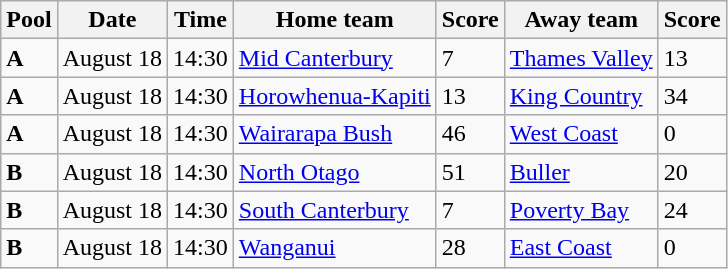<table class="wikitable">
<tr>
<th>Pool</th>
<th>Date</th>
<th>Time</th>
<th>Home team</th>
<th>Score</th>
<th>Away team</th>
<th>Score</th>
</tr>
<tr>
<td><strong>A</strong></td>
<td>August 18</td>
<td>14:30</td>
<td><a href='#'>Mid Canterbury</a></td>
<td>7</td>
<td><a href='#'>Thames Valley</a></td>
<td>13</td>
</tr>
<tr>
<td><strong>A</strong></td>
<td>August 18</td>
<td>14:30</td>
<td><a href='#'>Horowhenua-Kapiti</a></td>
<td>13</td>
<td><a href='#'>King Country</a></td>
<td>34</td>
</tr>
<tr>
<td><strong>A</strong></td>
<td>August 18</td>
<td>14:30</td>
<td><a href='#'>Wairarapa Bush</a></td>
<td>46</td>
<td><a href='#'>West Coast</a></td>
<td>0</td>
</tr>
<tr>
<td><strong>B</strong></td>
<td>August 18</td>
<td>14:30</td>
<td><a href='#'>North Otago</a></td>
<td>51</td>
<td><a href='#'>Buller</a></td>
<td>20</td>
</tr>
<tr>
<td><strong>B</strong></td>
<td>August 18</td>
<td>14:30</td>
<td><a href='#'>South Canterbury</a></td>
<td>7</td>
<td><a href='#'>Poverty Bay</a></td>
<td>24</td>
</tr>
<tr>
<td><strong>B</strong></td>
<td>August 18</td>
<td>14:30</td>
<td><a href='#'>Wanganui</a></td>
<td>28</td>
<td><a href='#'>East Coast</a></td>
<td>0</td>
</tr>
</table>
